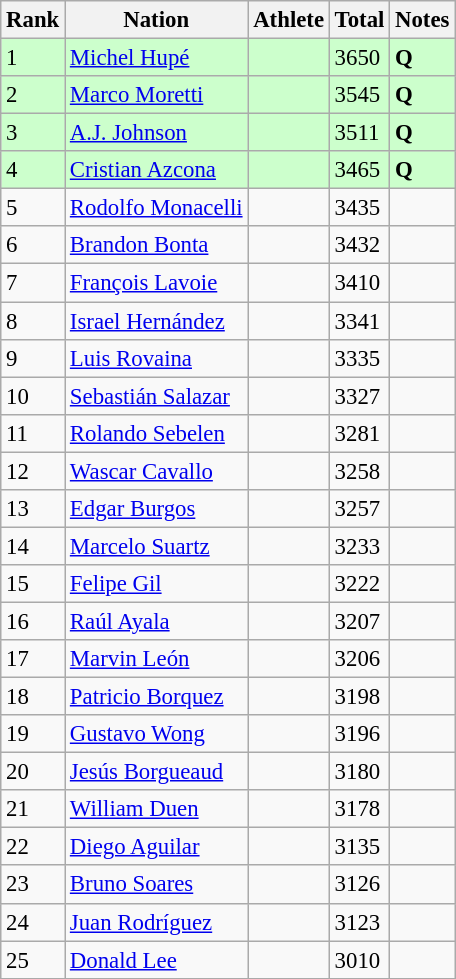<table class="wikitable sortable" style="font-size:95%" style="width:35em;" style="text-align:center">
<tr>
<th>Rank</th>
<th>Nation</th>
<th>Athlete</th>
<th>Total</th>
<th>Notes</th>
</tr>
<tr style="background:#cfc">
<td>1</td>
<td align=left><a href='#'>Michel Hupé</a></td>
<td align=left></td>
<td>3650</td>
<td><strong>Q</strong></td>
</tr>
<tr style="background:#cfc">
<td>2</td>
<td align=left><a href='#'>Marco Moretti</a></td>
<td align=left></td>
<td>3545</td>
<td><strong>Q</strong></td>
</tr>
<tr style="background:#cfc">
<td>3</td>
<td align=left><a href='#'>A.J. Johnson</a></td>
<td align=left></td>
<td>3511</td>
<td><strong>Q</strong></td>
</tr>
<tr style="background:#cfc">
<td>4</td>
<td align=left><a href='#'>Cristian Azcona</a></td>
<td align=left></td>
<td>3465</td>
<td><strong>Q</strong></td>
</tr>
<tr>
<td>5</td>
<td align=left><a href='#'>Rodolfo Monacelli</a></td>
<td align=left></td>
<td>3435</td>
<td></td>
</tr>
<tr>
<td>6</td>
<td align=left><a href='#'>Brandon Bonta</a></td>
<td align=left></td>
<td>3432</td>
<td></td>
</tr>
<tr>
<td>7</td>
<td align=left><a href='#'>François Lavoie</a></td>
<td align=left></td>
<td>3410</td>
<td></td>
</tr>
<tr>
<td>8</td>
<td align=left><a href='#'>Israel Hernández</a></td>
<td align=left></td>
<td>3341</td>
<td></td>
</tr>
<tr>
<td>9</td>
<td align=left><a href='#'>Luis Rovaina</a></td>
<td align=left></td>
<td>3335</td>
<td></td>
</tr>
<tr>
<td>10</td>
<td align=left><a href='#'>Sebastián Salazar</a></td>
<td align=left></td>
<td>3327</td>
<td></td>
</tr>
<tr>
<td>11</td>
<td align=left><a href='#'>Rolando Sebelen</a></td>
<td align=left></td>
<td>3281</td>
<td></td>
</tr>
<tr>
<td>12</td>
<td align=left><a href='#'>Wascar Cavallo</a></td>
<td align=left></td>
<td>3258</td>
<td></td>
</tr>
<tr>
<td>13</td>
<td align=left><a href='#'>Edgar Burgos</a></td>
<td align=left></td>
<td>3257</td>
<td></td>
</tr>
<tr>
<td>14</td>
<td align=left><a href='#'>Marcelo Suartz</a></td>
<td align=left></td>
<td>3233</td>
<td></td>
</tr>
<tr>
<td>15</td>
<td align=left><a href='#'>Felipe Gil</a></td>
<td align=left></td>
<td>3222</td>
<td></td>
</tr>
<tr>
<td>16</td>
<td align=left><a href='#'>Raúl Ayala</a></td>
<td align=left></td>
<td>3207</td>
<td></td>
</tr>
<tr>
<td>17</td>
<td align=left><a href='#'>Marvin León</a></td>
<td align=left></td>
<td>3206</td>
<td></td>
</tr>
<tr>
<td>18</td>
<td align=left><a href='#'>Patricio Borquez</a></td>
<td align=left></td>
<td>3198</td>
<td></td>
</tr>
<tr>
<td>19</td>
<td align=left><a href='#'>Gustavo Wong</a></td>
<td align=left></td>
<td>3196</td>
<td></td>
</tr>
<tr>
<td>20</td>
<td align=left><a href='#'>Jesús Borgueaud</a></td>
<td align=left></td>
<td>3180</td>
<td></td>
</tr>
<tr>
<td>21</td>
<td align=left><a href='#'>William Duen</a></td>
<td align=left></td>
<td>3178</td>
<td></td>
</tr>
<tr>
<td>22</td>
<td align=left><a href='#'>Diego Aguilar</a></td>
<td align=left></td>
<td>3135</td>
<td></td>
</tr>
<tr>
<td>23</td>
<td align=left><a href='#'>Bruno Soares</a></td>
<td align=left></td>
<td>3126</td>
<td></td>
</tr>
<tr>
<td>24</td>
<td align=left><a href='#'>Juan Rodríguez</a></td>
<td align=left></td>
<td>3123</td>
<td></td>
</tr>
<tr>
<td>25</td>
<td align=left><a href='#'>Donald Lee</a></td>
<td align=left></td>
<td>3010</td>
<td></td>
</tr>
<tr>
</tr>
</table>
